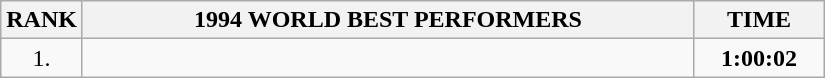<table class=wikitable>
<tr>
<th>RANK</th>
<th align="center" style="width: 25em">1994 WORLD BEST PERFORMERS</th>
<th align="center" style="width: 5em">TIME</th>
</tr>
<tr>
<td align="center">1.</td>
<td></td>
<td align="center"><strong>1:00:02</strong></td>
</tr>
</table>
